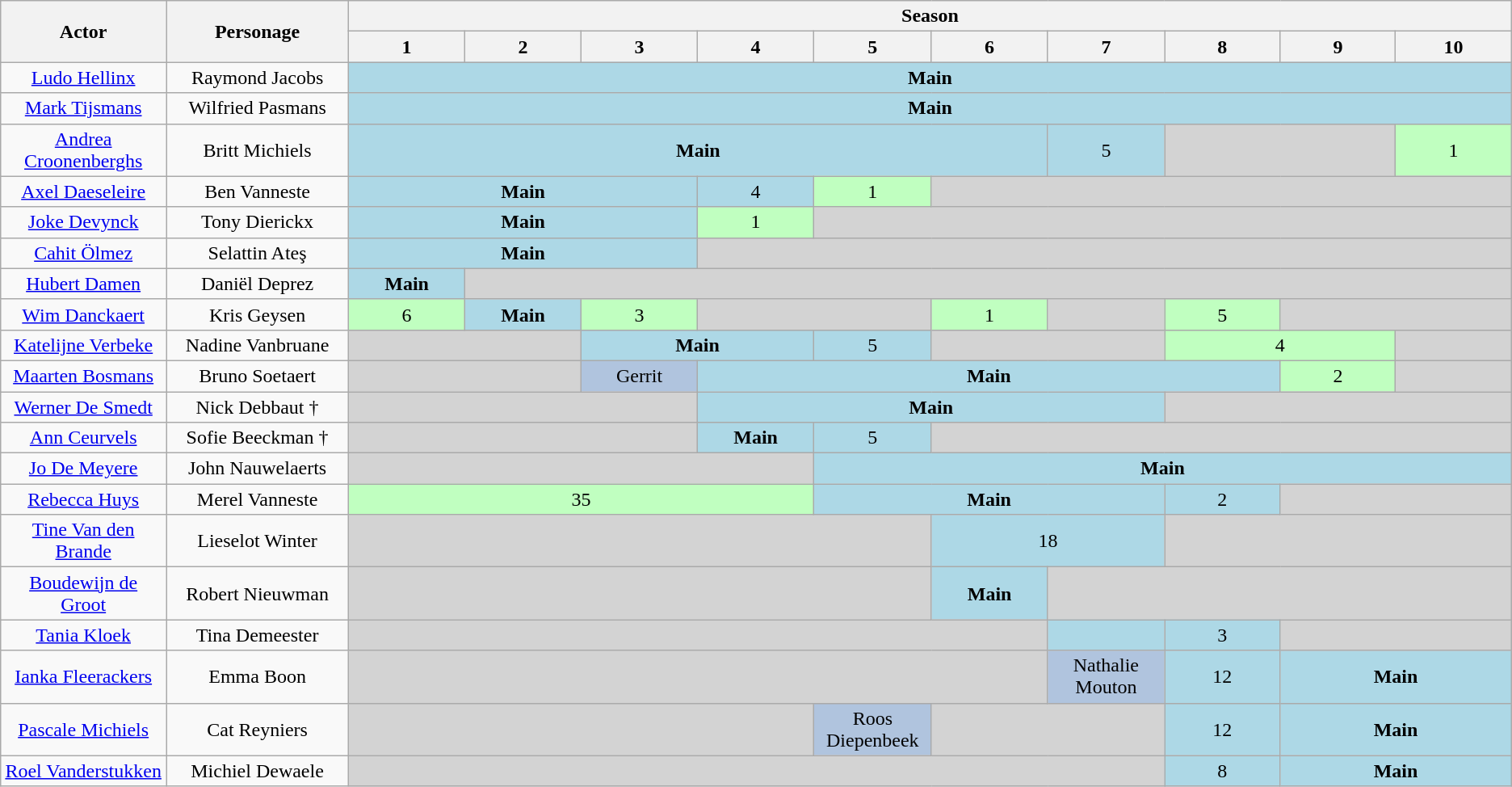<table class="wikitable" style="text-align:center">
<tr>
<th rowspan="2" width="130">Actor</th>
<th rowspan="2" width="145">Personage</th>
<th colspan="10" align="center">Season</th>
</tr>
<tr>
<th align="center" width="90">1</th>
<th align="center" width="90">2</th>
<th align="center" width="90">3</th>
<th align="center" width="90">4</th>
<th align="center" width="90">5</th>
<th align="center" width="90">6</th>
<th align="center" width="90">7</th>
<th align="center" width="90">8</th>
<th align="center" width="90">9</th>
<th align="center" width="90">10</th>
</tr>
<tr>
<td><a href='#'>Ludo Hellinx</a></td>
<td>Raymond Jacobs</td>
<td colspan="10" style="background-color:lightblue;"><strong>Main</strong></td>
</tr>
<tr>
<td><a href='#'>Mark Tijsmans</a></td>
<td>Wilfried Pasmans</td>
<td colspan="10" style="background-color:lightblue;"><strong>Main</strong></td>
</tr>
<tr>
<td><a href='#'>Andrea Croonenberghs</a></td>
<td>Britt Michiels</td>
<td colspan="6" style="background-color:lightblue;"><strong>Main</strong></td>
<td colspan="1" style="background-color:lightblue;">5</td>
<td colspan="2" style="background-color:lightgrey;"></td>
<td colspan="1" style="background-color:#C0FFC0">1</td>
</tr>
<tr>
<td><a href='#'>Axel Daeseleire</a></td>
<td>Ben Vanneste</td>
<td colspan="3" style="background-color:lightblue;"><strong>Main</strong></td>
<td colspan="1" style="background-color:lightblue;">4</td>
<td colspan="1" style="background-color:#C0FFC0">1</td>
<td colspan="5" style="background-color: lightgrey;"></td>
</tr>
<tr>
<td><a href='#'>Joke Devynck</a></td>
<td>Tony Dierickx</td>
<td colspan="3" style="background-color: lightblue;"><strong>Main</strong></td>
<td colspan="1" style="background-color:#C0FFC0">1</td>
<td colspan="6" style="background-color:lightgrey;"></td>
</tr>
<tr>
<td><a href='#'>Cahit Ölmez</a></td>
<td>Selattin Ateş</td>
<td colspan="3" style="background-color:lightblue;"><strong>Main</strong></td>
<td colspan="7" style="background-color:lightgrey;"></td>
</tr>
<tr>
<td><a href='#'>Hubert Damen</a></td>
<td>Daniël Deprez</td>
<td colspan="1" style="background-color:lightblue;"><strong>Main</strong></td>
<td colspan="9" style="background-color:lightgrey;"></td>
</tr>
<tr>
<td><a href='#'>Wim Danckaert</a></td>
<td>Kris Geysen</td>
<td colspan="1" style="background-color:#C0FFC0">6</td>
<td colspan="1" style="background-color:lightblue;"><strong>Main</strong></td>
<td colspan="1" style="background-color:#C0FFC0">3</td>
<td colspan="2" style="background-color:lightgrey;"></td>
<td colspan="1" style="background-color:#C0FFC0">1</td>
<td colspan="1" style="background-color:lightgrey;"></td>
<td colspan="1" style="background-color:#C0FFC0">5</td>
<td colspan="2" style="background-color:lightgrey;"></td>
</tr>
<tr>
<td><a href='#'>Katelijne Verbeke</a></td>
<td>Nadine Vanbruane</td>
<td colspan="2" style="background-color:lightgrey;"></td>
<td colspan="2" style="background-color:lightblue;"><strong>Main</strong></td>
<td colspan="1" style="background-color:lightblue;">5</td>
<td colspan="2" style="background-color:lightgrey;"></td>
<td colspan="2" style="background-color:#C0FFC0">4</td>
<td colspan="1" style="background-color:lightgrey;"></td>
</tr>
<tr>
<td><a href='#'>Maarten Bosmans</a></td>
<td>Bruno Soetaert</td>
<td colspan="2" style="background-color:lightgrey;"></td>
<td colspan="1" style="background-color:lightsteelblue;">Gerrit</td>
<td colspan="5" style="background-color:lightblue;"><strong>Main</strong></td>
<td colspan="1" style="background-color:#C0FFC0">2</td>
<td colspan="1" style="background-color:lightgrey;"></td>
</tr>
<tr>
<td><a href='#'>Werner De Smedt</a></td>
<td>Nick Debbaut †</td>
<td colspan="3" style="background-color:lightgrey;"></td>
<td colspan="4" style="background-color:lightblue;"><strong>Main</strong></td>
<td colspan="3" style="background-color:lightgrey;"></td>
</tr>
<tr>
<td><a href='#'>Ann Ceurvels</a></td>
<td>Sofie Beeckman †</td>
<td colspan="3" style="background-color:lightgrey;"></td>
<td colspan="1" style="background-color:lightblue;"><strong>Main</strong></td>
<td colspan="1" style="background-color:lightblue;">5</td>
<td colspan="5" style="background-color:lightgrey;"></td>
</tr>
<tr>
<td><a href='#'>Jo De Meyere</a></td>
<td>John Nauwelaerts</td>
<td colspan="4" style="background-color:lightgrey;"></td>
<td colspan="6" style="background-color:lightblue;"><strong>Main</strong></td>
</tr>
<tr>
<td><a href='#'>Rebecca Huys</a></td>
<td>Merel Vanneste</td>
<td colspan="4" style="background-color:#C0FFC0">35</td>
<td colspan="3" style="background-color:lightblue;"><strong>Main</strong></td>
<td colspan="1" style="background-color:lightblue;">2</td>
<td colspan="2" style="background-color:lightgrey;"></td>
</tr>
<tr>
<td><a href='#'>Tine Van den Brande</a></td>
<td>Lieselot Winter</td>
<td colspan="5" style="background-color:lightgrey;"></td>
<td colspan="2" style="background-color:lightblue;">18</td>
<td colspan="3" style="background-color:lightgrey;"></td>
</tr>
<tr>
<td><a href='#'>Boudewijn de Groot</a></td>
<td>Robert Nieuwman</td>
<td colspan="5" style="background-color:lightgrey;"></td>
<td colspan="1" style="background-color:lightblue;"><strong>Main</strong></td>
<td colspan="4" style="background-color:lightgrey;"></td>
</tr>
<tr>
<td><a href='#'>Tania Kloek</a></td>
<td>Tina Demeester</td>
<td colspan="6" style="background-color:lightgrey;"></td>
<td colspan="1" style="background-color:lightblue;"></td>
<td colspan="1" style="background-color:lightblue;">3</td>
<td colspan="2" style="background-color:lightgrey;"></td>
</tr>
<tr>
<td><a href='#'>Ianka Fleerackers</a></td>
<td>Emma Boon</td>
<td colspan="6" style="background-color:lightgrey;"></td>
<td colspan="1" style="background-color:lightsteelblue">Nathalie Mouton</td>
<td colspan="1" style="background-color:lightblue;">12</td>
<td colspan="2" style="background-color:lightblue;"><strong>Main</strong></td>
</tr>
<tr>
<td><a href='#'>Pascale Michiels</a></td>
<td>Cat Reyniers</td>
<td colspan="4" style="background-color:lightgrey;"></td>
<td colspan="1" style="background-color:lightsteelblue">Roos Diepenbeek</td>
<td colspan="2" style="background-color:lightgrey;"></td>
<td colspan="1" style="background-color:lightblue;">12</td>
<td colspan="2" style="background-color:lightblue;"><strong>Main</strong></td>
</tr>
<tr>
<td><a href='#'>Roel Vanderstukken</a></td>
<td>Michiel Dewaele</td>
<td colspan="7" style="background-color:lightgrey;"></td>
<td colspan="1" style="background-color:lightblue;">8</td>
<td colspan="2" style="background-color:lightblue;"><strong>Main</strong></td>
</tr>
</table>
